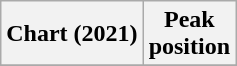<table class="wikitable sortable plainrowheaders">
<tr>
<th scope="col">Chart (2021)</th>
<th scope="col">Peak<br>position</th>
</tr>
<tr>
</tr>
</table>
